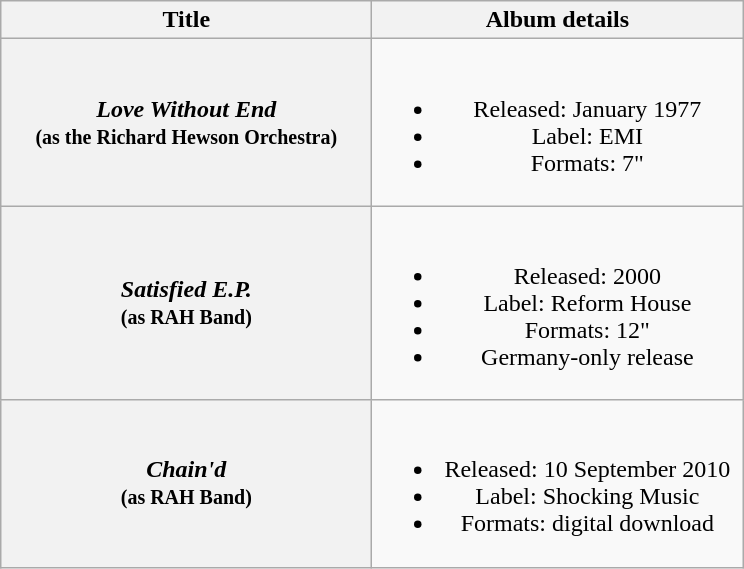<table class="wikitable plainrowheaders" style="text-align:center;">
<tr>
<th scope="col" style="width:15em;">Title</th>
<th scope="col" style="width:15em;">Album details</th>
</tr>
<tr>
<th scope="row"><em>Love Without End</em><br><small>(as the Richard Hewson Orchestra)</small></th>
<td><br><ul><li>Released: January 1977</li><li>Label: EMI</li><li>Formats: 7"</li></ul></td>
</tr>
<tr>
<th scope="row"><em>Satisfied E.P.</em><br><small>(as RAH Band)</small></th>
<td><br><ul><li>Released: 2000</li><li>Label: Reform House</li><li>Formats: 12"</li><li>Germany-only release</li></ul></td>
</tr>
<tr>
<th scope="row"><em>Chain'd</em><br><small>(as RAH Band)</small></th>
<td><br><ul><li>Released: 10 September 2010</li><li>Label: Shocking Music</li><li>Formats: digital download</li></ul></td>
</tr>
</table>
